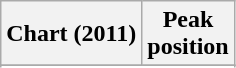<table class="wikitable sortable plainrowheaders">
<tr>
<th scope="col">Chart (2011)</th>
<th scope="col">Peak<br>position</th>
</tr>
<tr>
</tr>
<tr>
</tr>
<tr>
</tr>
<tr>
</tr>
<tr>
</tr>
<tr>
</tr>
</table>
